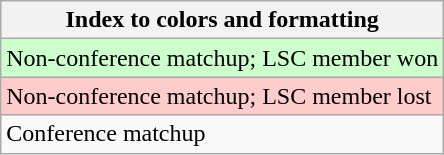<table class="wikitable">
<tr>
<th>Index to colors and formatting</th>
</tr>
<tr bgcolor= #ccffcc>
<td>Non-conference matchup; LSC member won</td>
</tr>
<tr bgcolor=#ffcccc>
<td>Non-conference matchup; LSC member lost</td>
</tr>
<tr>
<td>Conference matchup</td>
</tr>
</table>
